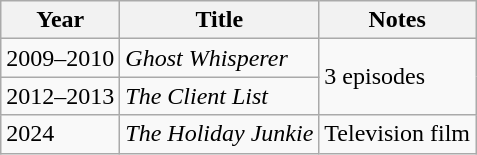<table class="wikitable sortable">
<tr>
<th>Year</th>
<th>Title</th>
<th class="unsortable">Notes</th>
</tr>
<tr>
<td>2009–2010</td>
<td><em>Ghost Whisperer</em></td>
<td rowspan=2>3 episodes</td>
</tr>
<tr>
<td>2012–2013</td>
<td><em>The Client List</em></td>
</tr>
<tr>
<td>2024</td>
<td><em>The Holiday Junkie</em></td>
<td>Television film</td>
</tr>
</table>
